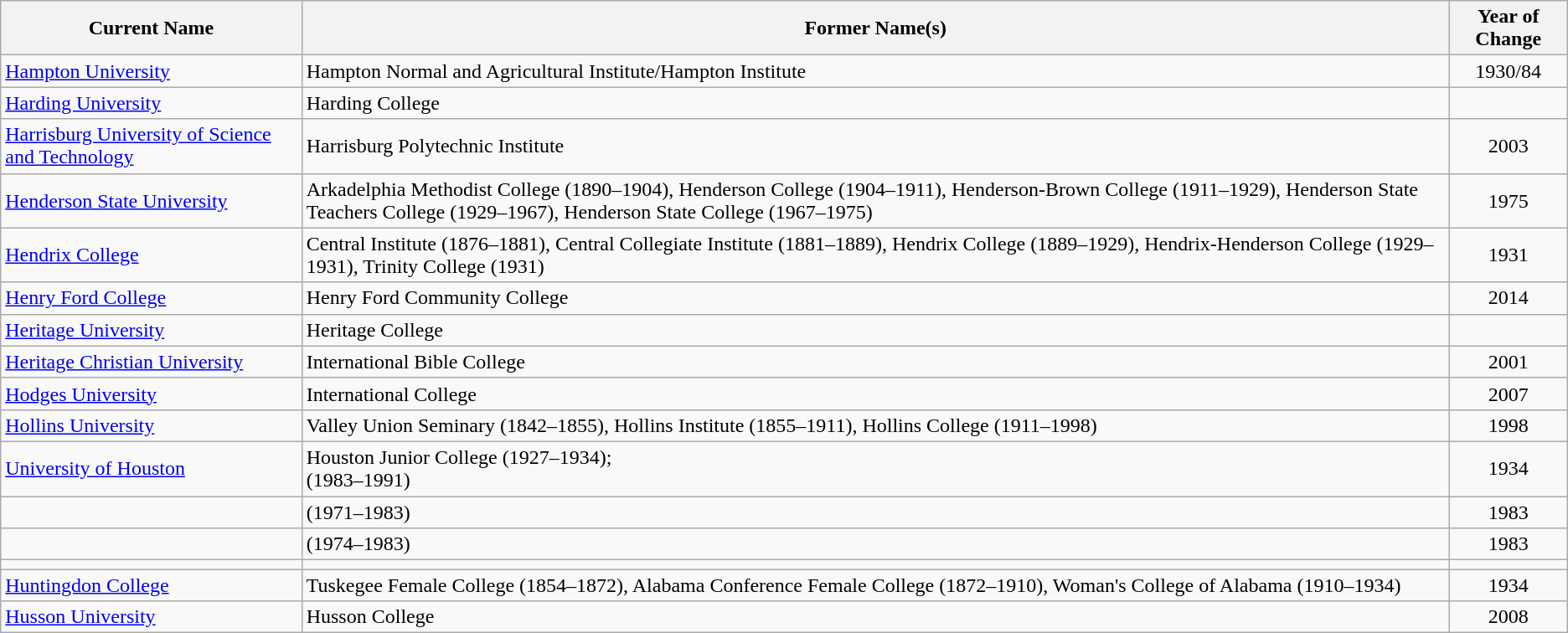<table class="wikitable sortable">
<tr>
<th>Current Name</th>
<th>Former Name(s)</th>
<th>Year of Change</th>
</tr>
<tr>
<td><a href='#'>Hampton University</a></td>
<td>Hampton Normal and Agricultural Institute/Hampton Institute</td>
<td align="center">1930/84</td>
</tr>
<tr>
<td><a href='#'>Harding University</a></td>
<td>Harding College</td>
</tr>
<tr>
<td><a href='#'>Harrisburg University of Science and Technology</a></td>
<td>Harrisburg Polytechnic Institute</td>
<td align="center">2003</td>
</tr>
<tr>
<td><a href='#'>Henderson State University</a></td>
<td>Arkadelphia Methodist College (1890–1904), Henderson College (1904–1911), Henderson-Brown College (1911–1929), Henderson State Teachers College (1929–1967), Henderson State College (1967–1975)</td>
<td align="center">1975</td>
</tr>
<tr>
<td><a href='#'>Hendrix College</a></td>
<td>Central Institute (1876–1881), Central Collegiate Institute (1881–1889), Hendrix College (1889–1929), Hendrix-Henderson College (1929–1931), Trinity College (1931)</td>
<td align="center">1931</td>
</tr>
<tr>
<td><a href='#'>Henry Ford College</a></td>
<td>Henry Ford Community College</td>
<td align="center">2014</td>
</tr>
<tr>
<td><a href='#'>Heritage University</a></td>
<td>Heritage College</td>
<td align="center"></td>
</tr>
<tr>
<td><a href='#'>Heritage Christian University</a></td>
<td>International Bible College</td>
<td align="center">2001</td>
</tr>
<tr>
<td><a href='#'>Hodges University</a></td>
<td>International College</td>
<td align="center">2007</td>
</tr>
<tr>
<td><a href='#'>Hollins University</a></td>
<td>Valley Union Seminary (1842–1855), Hollins Institute (1855–1911), Hollins College (1911–1998)</td>
<td align="center">1998</td>
</tr>
<tr>
<td><a href='#'>University of Houston</a></td>
<td>Houston Junior College (1927–1934);<br> (1983–1991)</td>
<td align="center">1934</td>
</tr>
<tr>
<td></td>
<td> (1971–1983)</td>
<td align="center">1983</td>
</tr>
<tr>
<td></td>
<td> (1974–1983)</td>
<td align="center">1983</td>
</tr>
<tr>
<td></td>
<td></td>
<td align="center"></td>
</tr>
<tr>
<td><a href='#'>Huntingdon College</a></td>
<td>Tuskegee Female College (1854–1872), Alabama Conference Female College (1872–1910), Woman's College of Alabama (1910–1934)</td>
<td align="center">1934</td>
</tr>
<tr>
<td><a href='#'>Husson University</a></td>
<td>Husson College</td>
<td align="center">2008</td>
</tr>
</table>
